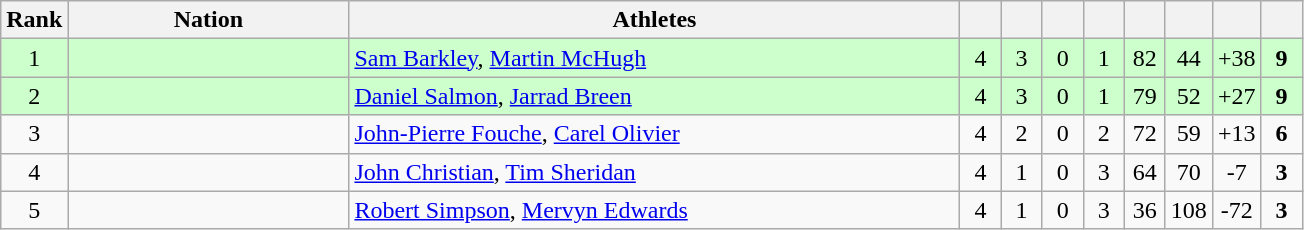<table class=wikitable style="text-align:center">
<tr>
<th width=20>Rank</th>
<th width=180>Nation</th>
<th width=400>Athletes</th>
<th width=20></th>
<th width=20></th>
<th width=20></th>
<th width=20></th>
<th width=20></th>
<th width=20></th>
<th width=20></th>
<th width=20></th>
</tr>
<tr bgcolor="#ccffcc">
<td>1</td>
<td align=left></td>
<td align=left><a href='#'>Sam Barkley</a>, <a href='#'>Martin McHugh</a></td>
<td>4</td>
<td>3</td>
<td>0</td>
<td>1</td>
<td>82</td>
<td>44</td>
<td>+38</td>
<td><strong>9</strong></td>
</tr>
<tr bgcolor="#ccffcc">
<td>2</td>
<td align=left></td>
<td align=left><a href='#'>Daniel Salmon</a>, <a href='#'>Jarrad Breen</a></td>
<td>4</td>
<td>3</td>
<td>0</td>
<td>1</td>
<td>79</td>
<td>52</td>
<td>+27</td>
<td><strong>9</strong></td>
</tr>
<tr>
<td>3</td>
<td align=left></td>
<td align=left><a href='#'>John-Pierre Fouche</a>, <a href='#'>Carel Olivier</a></td>
<td>4</td>
<td>2</td>
<td>0</td>
<td>2</td>
<td>72</td>
<td>59</td>
<td>+13</td>
<td><strong>6</strong></td>
</tr>
<tr>
<td>4</td>
<td align=left></td>
<td align=left><a href='#'>John Christian</a>, <a href='#'>Tim Sheridan</a></td>
<td>4</td>
<td>1</td>
<td>0</td>
<td>3</td>
<td>64</td>
<td>70</td>
<td>-7</td>
<td><strong>3</strong></td>
</tr>
<tr>
<td>5</td>
<td align=left></td>
<td align=left><a href='#'>Robert Simpson</a>, <a href='#'>Mervyn Edwards</a></td>
<td>4</td>
<td>1</td>
<td>0</td>
<td>3</td>
<td>36</td>
<td>108</td>
<td>-72</td>
<td><strong>3</strong></td>
</tr>
</table>
